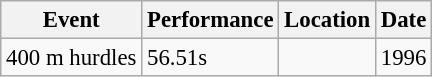<table class="wikitable" style="border-collapse: collapse; font-size: 95%;">
<tr>
<th scope="col">Event</th>
<th scope="col">Performance</th>
<th scope="col">Location</th>
<th scope="col">Date</th>
</tr>
<tr>
<td>400 m hurdles</td>
<td>56.51s</td>
<td></td>
<td>1996</td>
</tr>
</table>
